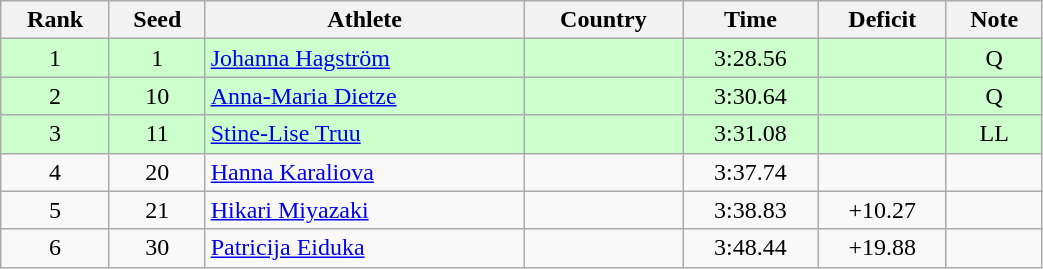<table class="wikitable sortable" style="text-align:center" width=55%>
<tr>
<th>Rank</th>
<th>Seed</th>
<th>Athlete</th>
<th>Country</th>
<th>Time</th>
<th>Deficit</th>
<th>Note</th>
</tr>
<tr bgcolor=ccffcc>
<td>1</td>
<td>1</td>
<td align="left"><a href='#'>Johanna Hagström</a></td>
<td align=left></td>
<td>3:28.56</td>
<td></td>
<td>Q</td>
</tr>
<tr bgcolor=ccffcc>
<td>2</td>
<td>10</td>
<td align=left><a href='#'>Anna-Maria Dietze</a></td>
<td align=left></td>
<td>3:30.64</td>
<td></td>
<td>Q</td>
</tr>
<tr bgcolor=ccffcc>
<td>3</td>
<td>11</td>
<td align="left"><a href='#'>Stine-Lise Truu</a></td>
<td align=left></td>
<td>3:31.08</td>
<td></td>
<td>LL</td>
</tr>
<tr>
<td>4</td>
<td>20</td>
<td align=left><a href='#'>Hanna Karaliova</a></td>
<td align=left></td>
<td>3:37.74</td>
<td></td>
<td></td>
</tr>
<tr>
<td>5</td>
<td>21</td>
<td align=left><a href='#'>Hikari Miyazaki</a></td>
<td align=left></td>
<td>3:38.83</td>
<td>+10.27</td>
<td></td>
</tr>
<tr>
<td>6</td>
<td>30</td>
<td align=left><a href='#'>Patricija Eiduka</a></td>
<td align=left></td>
<td>3:48.44</td>
<td>+19.88</td>
<td></td>
</tr>
</table>
